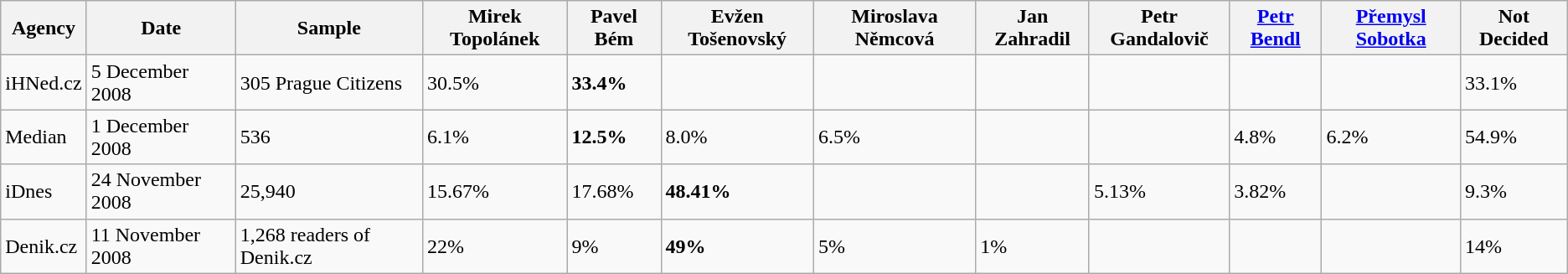<table class="wikitable">
<tr>
<th>Agency</th>
<th>Date</th>
<th>Sample</th>
<th>Mirek Topolánek</th>
<th>Pavel Bém</th>
<th>Evžen Tošenovský</th>
<th>Miroslava Němcová</th>
<th>Jan Zahradil</th>
<th>Petr Gandalovič</th>
<th><a href='#'>Petr Bendl</a></th>
<th><a href='#'>Přemysl Sobotka</a></th>
<th>Not Decided</th>
</tr>
<tr>
<td>iHNed.cz</td>
<td>5 December 2008</td>
<td>305 Prague Citizens</td>
<td>30.5%</td>
<td><strong>33.4%</strong></td>
<td></td>
<td></td>
<td></td>
<td></td>
<td></td>
<td></td>
<td>33.1%</td>
</tr>
<tr>
<td>Median</td>
<td>1 December 2008</td>
<td>536</td>
<td>6.1%</td>
<td><strong>12.5%</strong></td>
<td>8.0%</td>
<td>6.5%</td>
<td></td>
<td></td>
<td>4.8%</td>
<td>6.2%</td>
<td>54.9%</td>
</tr>
<tr>
<td>iDnes</td>
<td>24 November 2008</td>
<td>25,940</td>
<td>15.67%</td>
<td>17.68%</td>
<td><strong>48.41%</strong></td>
<td></td>
<td></td>
<td>5.13%</td>
<td>3.82%</td>
<td></td>
<td>9.3%</td>
</tr>
<tr>
<td>Denik.cz</td>
<td>11 November 2008</td>
<td>1,268 readers of Denik.cz</td>
<td>22%</td>
<td>9%</td>
<td><strong>49%</strong></td>
<td>5%</td>
<td>1%</td>
<td></td>
<td></td>
<td></td>
<td>14%</td>
</tr>
</table>
